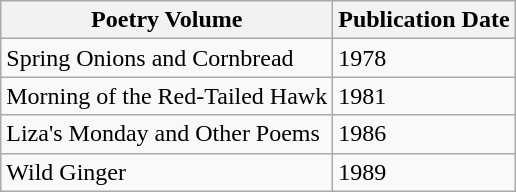<table class="wikitable">
<tr>
<th>Poetry Volume</th>
<th>Publication Date</th>
</tr>
<tr>
<td>Spring Onions and Cornbread</td>
<td>1978</td>
</tr>
<tr>
<td>Morning of the Red-Tailed Hawk</td>
<td>1981</td>
</tr>
<tr>
<td>Liza's Monday and Other Poems</td>
<td>1986</td>
</tr>
<tr>
<td>Wild Ginger</td>
<td>1989</td>
</tr>
</table>
